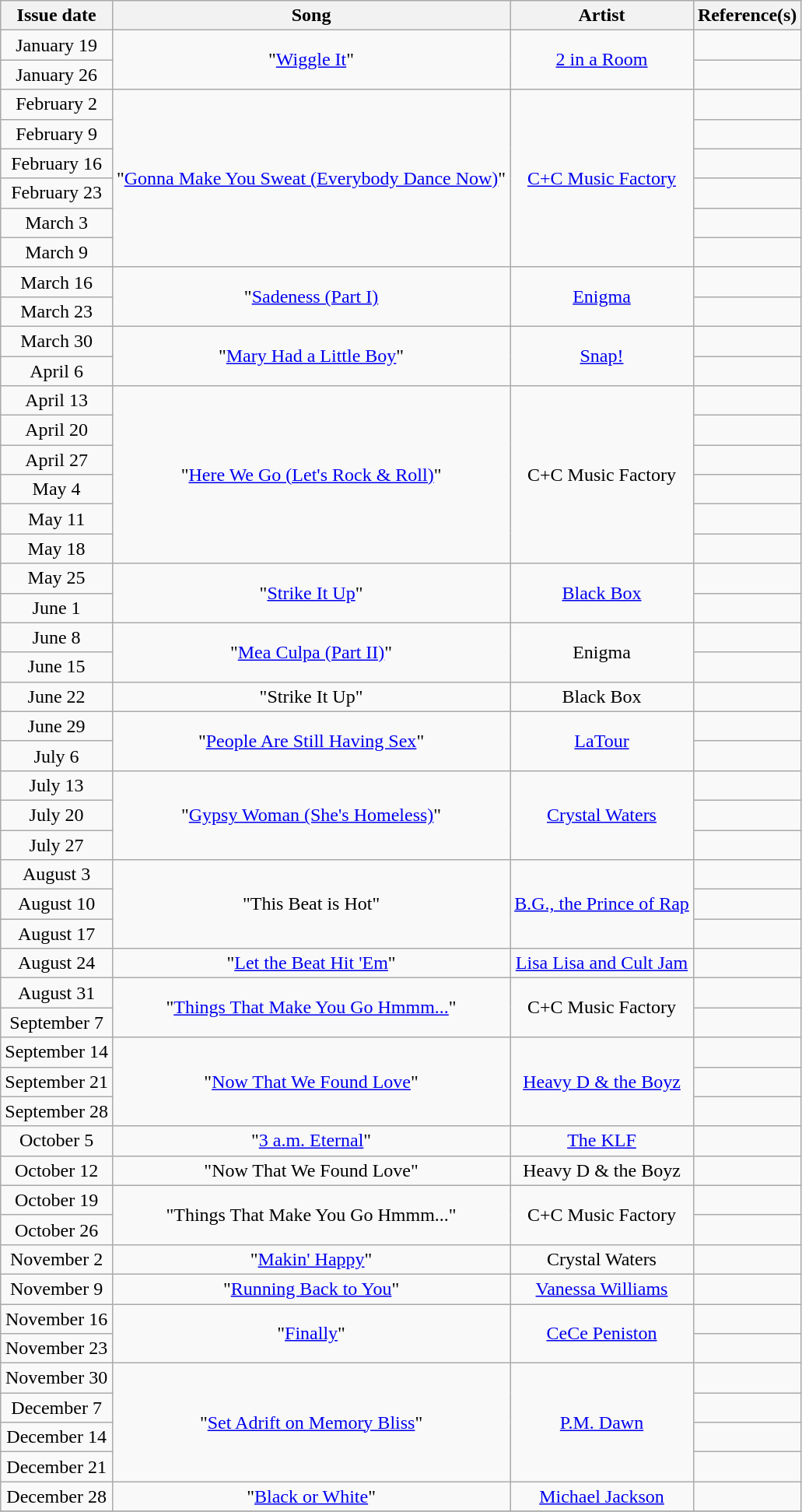<table class="wikitable" style="text-align: center;">
<tr>
<th>Issue date</th>
<th>Song</th>
<th>Artist</th>
<th>Reference(s)</th>
</tr>
<tr>
<td>January 19</td>
<td rowspan=2>"<a href='#'>Wiggle It</a>"</td>
<td rowspan=2><a href='#'>2 in a Room</a></td>
<td></td>
</tr>
<tr>
<td>January 26</td>
<td></td>
</tr>
<tr>
<td>February 2</td>
<td rowspan=6>"<a href='#'>Gonna Make You Sweat (Everybody Dance Now)</a>"</td>
<td rowspan=6><a href='#'>C+C Music Factory</a></td>
<td></td>
</tr>
<tr>
<td>February 9</td>
<td></td>
</tr>
<tr>
<td>February 16</td>
<td></td>
</tr>
<tr>
<td>February 23</td>
<td></td>
</tr>
<tr>
<td>March 3</td>
<td></td>
</tr>
<tr>
<td>March 9</td>
<td></td>
</tr>
<tr>
<td>March 16</td>
<td rowspan=2>"<a href='#'>Sadeness (Part I)</a></td>
<td rowspan=2><a href='#'>Enigma</a></td>
<td></td>
</tr>
<tr>
<td>March 23</td>
<td></td>
</tr>
<tr>
<td>March 30</td>
<td rowspan=2>"<a href='#'>Mary Had a Little Boy</a>"</td>
<td rowspan=2><a href='#'>Snap!</a></td>
<td></td>
</tr>
<tr>
<td>April 6</td>
<td></td>
</tr>
<tr>
<td>April 13</td>
<td rowspan=6>"<a href='#'>Here We Go (Let's Rock & Roll)</a>"</td>
<td rowspan=6>C+C Music Factory</td>
<td></td>
</tr>
<tr>
<td>April 20</td>
<td></td>
</tr>
<tr>
<td>April 27</td>
<td></td>
</tr>
<tr>
<td>May 4</td>
<td></td>
</tr>
<tr>
<td>May 11</td>
<td></td>
</tr>
<tr>
<td>May 18</td>
<td></td>
</tr>
<tr>
<td>May 25</td>
<td rowspan=2>"<a href='#'>Strike It Up</a>"</td>
<td rowspan=2><a href='#'>Black Box</a></td>
<td></td>
</tr>
<tr>
<td>June 1</td>
<td></td>
</tr>
<tr>
<td>June 8</td>
<td rowspan=2>"<a href='#'>Mea Culpa (Part II)</a>"</td>
<td rowspan=2>Enigma</td>
<td></td>
</tr>
<tr>
<td>June 15</td>
<td></td>
</tr>
<tr>
<td>June 22</td>
<td>"Strike It Up"</td>
<td>Black Box</td>
<td></td>
</tr>
<tr>
<td>June 29</td>
<td rowspan=2>"<a href='#'>People Are Still Having Sex</a>"</td>
<td rowspan=2><a href='#'>LaTour</a></td>
<td></td>
</tr>
<tr>
<td>July 6</td>
<td></td>
</tr>
<tr>
<td>July 13</td>
<td rowspan=3>"<a href='#'>Gypsy Woman (She's Homeless)</a>"</td>
<td rowspan=3><a href='#'>Crystal Waters</a></td>
<td></td>
</tr>
<tr>
<td>July 20</td>
<td></td>
</tr>
<tr>
<td>July 27</td>
<td></td>
</tr>
<tr>
<td>August 3</td>
<td rowspan=3>"This Beat is Hot"</td>
<td rowspan=3><a href='#'>B.G., the Prince of Rap</a></td>
<td></td>
</tr>
<tr>
<td>August 10</td>
<td></td>
</tr>
<tr>
<td>August 17</td>
<td></td>
</tr>
<tr>
<td>August 24</td>
<td>"<a href='#'>Let the Beat Hit 'Em</a>"</td>
<td><a href='#'>Lisa Lisa and Cult Jam</a></td>
<td></td>
</tr>
<tr>
<td>August 31</td>
<td rowspan=2>"<a href='#'>Things That Make You Go Hmmm...</a>"</td>
<td rowspan=2>C+C Music Factory</td>
<td></td>
</tr>
<tr>
<td>September 7</td>
<td></td>
</tr>
<tr>
<td>September 14</td>
<td rowspan=3>"<a href='#'>Now That We Found Love</a>"</td>
<td rowspan=3><a href='#'>Heavy D & the Boyz</a></td>
<td></td>
</tr>
<tr>
<td>September 21</td>
<td></td>
</tr>
<tr>
<td>September 28</td>
<td></td>
</tr>
<tr>
<td>October 5</td>
<td>"<a href='#'>3 a.m. Eternal</a>"</td>
<td><a href='#'>The KLF</a></td>
<td></td>
</tr>
<tr>
<td>October 12</td>
<td>"Now That We Found Love"</td>
<td>Heavy D & the Boyz</td>
<td></td>
</tr>
<tr>
<td>October 19</td>
<td rowspan=2>"Things That Make You Go Hmmm..."</td>
<td rowspan=2>C+C Music Factory</td>
<td></td>
</tr>
<tr>
<td>October 26</td>
<td></td>
</tr>
<tr>
<td>November 2</td>
<td>"<a href='#'>Makin' Happy</a>"</td>
<td>Crystal Waters</td>
<td></td>
</tr>
<tr>
<td>November 9</td>
<td>"<a href='#'>Running Back to You</a>"</td>
<td><a href='#'>Vanessa Williams</a></td>
<td></td>
</tr>
<tr>
<td>November 16</td>
<td rowspan=2>"<a href='#'>Finally</a>"</td>
<td rowspan=2><a href='#'>CeCe Peniston</a></td>
<td></td>
</tr>
<tr>
<td>November 23</td>
<td></td>
</tr>
<tr>
<td>November 30</td>
<td rowspan=4>"<a href='#'>Set Adrift on Memory Bliss</a>"</td>
<td rowspan=4><a href='#'>P.M. Dawn</a></td>
<td></td>
</tr>
<tr>
<td>December 7</td>
<td></td>
</tr>
<tr>
<td>December 14</td>
<td></td>
</tr>
<tr>
<td>December 21</td>
<td></td>
</tr>
<tr>
<td>December 28</td>
<td>"<a href='#'>Black or White</a>"</td>
<td><a href='#'>Michael Jackson</a></td>
<td></td>
</tr>
<tr>
</tr>
</table>
